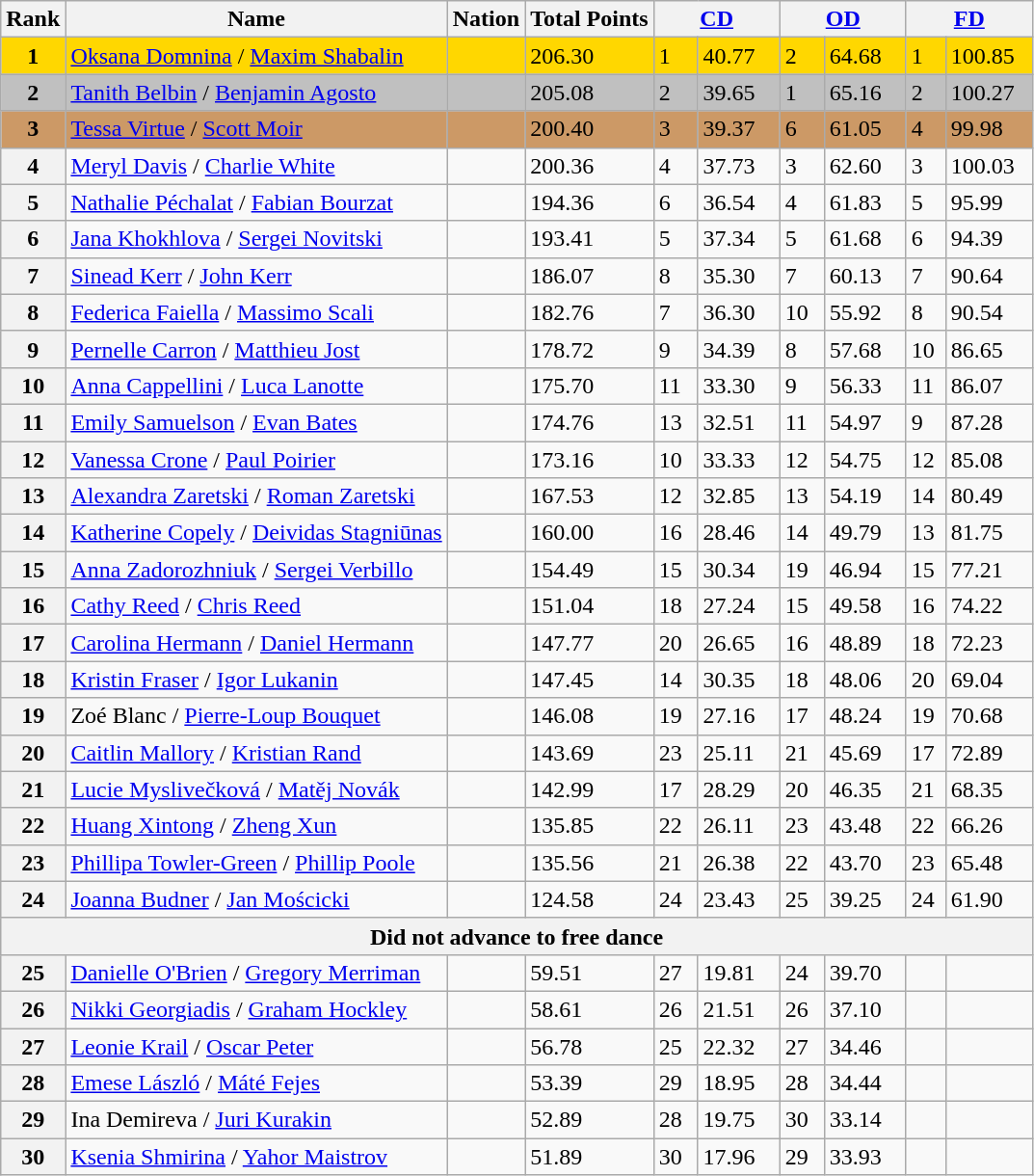<table class="wikitable">
<tr>
<th>Rank</th>
<th>Name</th>
<th>Nation</th>
<th>Total Points</th>
<th colspan="2" width="80px"><a href='#'>CD</a></th>
<th colspan="2" width="80px"><a href='#'>OD</a></th>
<th colspan="2" width="80px"><a href='#'>FD</a></th>
</tr>
<tr bgcolor="gold">
<td align="center"><strong>1</strong></td>
<td><a href='#'>Oksana Domnina</a> / <a href='#'>Maxim Shabalin</a></td>
<td></td>
<td>206.30</td>
<td>1</td>
<td>40.77</td>
<td>2</td>
<td>64.68</td>
<td>1</td>
<td>100.85</td>
</tr>
<tr bgcolor="silver">
<td align="center"><strong>2</strong></td>
<td><a href='#'>Tanith Belbin</a> / <a href='#'>Benjamin Agosto</a></td>
<td></td>
<td>205.08</td>
<td>2</td>
<td>39.65</td>
<td>1</td>
<td>65.16</td>
<td>2</td>
<td>100.27</td>
</tr>
<tr bgcolor="cc9966">
<td align="center"><strong>3</strong></td>
<td><a href='#'>Tessa Virtue</a> / <a href='#'>Scott Moir</a></td>
<td></td>
<td>200.40</td>
<td>3</td>
<td>39.37</td>
<td>6</td>
<td>61.05</td>
<td>4</td>
<td>99.98</td>
</tr>
<tr>
<th>4</th>
<td><a href='#'>Meryl Davis</a> / <a href='#'>Charlie White</a></td>
<td></td>
<td>200.36</td>
<td>4</td>
<td>37.73</td>
<td>3</td>
<td>62.60</td>
<td>3</td>
<td>100.03</td>
</tr>
<tr>
<th>5</th>
<td><a href='#'>Nathalie Péchalat</a> / <a href='#'>Fabian Bourzat</a></td>
<td></td>
<td>194.36</td>
<td>6</td>
<td>36.54</td>
<td>4</td>
<td>61.83</td>
<td>5</td>
<td>95.99</td>
</tr>
<tr>
<th>6</th>
<td><a href='#'>Jana Khokhlova</a> / <a href='#'>Sergei Novitski</a></td>
<td></td>
<td>193.41</td>
<td>5</td>
<td>37.34</td>
<td>5</td>
<td>61.68</td>
<td>6</td>
<td>94.39</td>
</tr>
<tr>
<th>7</th>
<td><a href='#'>Sinead Kerr</a> / <a href='#'>John Kerr</a></td>
<td></td>
<td>186.07</td>
<td>8</td>
<td>35.30</td>
<td>7</td>
<td>60.13</td>
<td>7</td>
<td>90.64</td>
</tr>
<tr>
<th>8</th>
<td><a href='#'>Federica Faiella</a> / <a href='#'>Massimo Scali</a></td>
<td></td>
<td>182.76</td>
<td>7</td>
<td>36.30</td>
<td>10</td>
<td>55.92</td>
<td>8</td>
<td>90.54</td>
</tr>
<tr>
<th>9</th>
<td><a href='#'>Pernelle Carron</a> / <a href='#'>Matthieu Jost</a></td>
<td></td>
<td>178.72</td>
<td>9</td>
<td>34.39</td>
<td>8</td>
<td>57.68</td>
<td>10</td>
<td>86.65</td>
</tr>
<tr>
<th>10</th>
<td><a href='#'>Anna Cappellini</a> / <a href='#'>Luca Lanotte</a></td>
<td></td>
<td>175.70</td>
<td>11</td>
<td>33.30</td>
<td>9</td>
<td>56.33</td>
<td>11</td>
<td>86.07</td>
</tr>
<tr>
<th>11</th>
<td><a href='#'>Emily Samuelson</a> / <a href='#'>Evan Bates</a></td>
<td></td>
<td>174.76</td>
<td>13</td>
<td>32.51</td>
<td>11</td>
<td>54.97</td>
<td>9</td>
<td>87.28</td>
</tr>
<tr>
<th>12</th>
<td><a href='#'>Vanessa Crone</a> / <a href='#'>Paul Poirier</a></td>
<td></td>
<td>173.16</td>
<td>10</td>
<td>33.33</td>
<td>12</td>
<td>54.75</td>
<td>12</td>
<td>85.08</td>
</tr>
<tr>
<th>13</th>
<td><a href='#'>Alexandra Zaretski</a> / <a href='#'>Roman Zaretski</a></td>
<td></td>
<td>167.53</td>
<td>12</td>
<td>32.85</td>
<td>13</td>
<td>54.19</td>
<td>14</td>
<td>80.49</td>
</tr>
<tr>
<th>14</th>
<td><a href='#'>Katherine Copely</a> / <a href='#'>Deividas Stagniūnas</a></td>
<td></td>
<td>160.00</td>
<td>16</td>
<td>28.46</td>
<td>14</td>
<td>49.79</td>
<td>13</td>
<td>81.75</td>
</tr>
<tr>
<th>15</th>
<td><a href='#'>Anna Zadorozhniuk</a> / <a href='#'>Sergei Verbillo</a></td>
<td></td>
<td>154.49</td>
<td>15</td>
<td>30.34</td>
<td>19</td>
<td>46.94</td>
<td>15</td>
<td>77.21</td>
</tr>
<tr>
<th>16</th>
<td><a href='#'>Cathy Reed</a> / <a href='#'>Chris Reed</a></td>
<td></td>
<td>151.04</td>
<td>18</td>
<td>27.24</td>
<td>15</td>
<td>49.58</td>
<td>16</td>
<td>74.22</td>
</tr>
<tr>
<th>17</th>
<td><a href='#'>Carolina Hermann</a> / <a href='#'>Daniel Hermann</a></td>
<td></td>
<td>147.77</td>
<td>20</td>
<td>26.65</td>
<td>16</td>
<td>48.89</td>
<td>18</td>
<td>72.23</td>
</tr>
<tr>
<th>18</th>
<td><a href='#'>Kristin Fraser</a> / <a href='#'>Igor Lukanin</a></td>
<td></td>
<td>147.45</td>
<td>14</td>
<td>30.35</td>
<td>18</td>
<td>48.06</td>
<td>20</td>
<td>69.04</td>
</tr>
<tr>
<th>19</th>
<td>Zoé Blanc / <a href='#'>Pierre-Loup Bouquet</a></td>
<td></td>
<td>146.08</td>
<td>19</td>
<td>27.16</td>
<td>17</td>
<td>48.24</td>
<td>19</td>
<td>70.68</td>
</tr>
<tr>
<th>20</th>
<td><a href='#'>Caitlin Mallory</a> / <a href='#'>Kristian Rand</a></td>
<td></td>
<td>143.69</td>
<td>23</td>
<td>25.11</td>
<td>21</td>
<td>45.69</td>
<td>17</td>
<td>72.89</td>
</tr>
<tr>
<th>21</th>
<td><a href='#'>Lucie Myslivečková</a> / <a href='#'>Matěj Novák</a></td>
<td></td>
<td>142.99</td>
<td>17</td>
<td>28.29</td>
<td>20</td>
<td>46.35</td>
<td>21</td>
<td>68.35</td>
</tr>
<tr>
<th>22</th>
<td><a href='#'>Huang Xintong</a> / <a href='#'>Zheng Xun</a></td>
<td></td>
<td>135.85</td>
<td>22</td>
<td>26.11</td>
<td>23</td>
<td>43.48</td>
<td>22</td>
<td>66.26</td>
</tr>
<tr>
<th>23</th>
<td><a href='#'>Phillipa Towler-Green</a> / <a href='#'>Phillip Poole</a></td>
<td></td>
<td>135.56</td>
<td>21</td>
<td>26.38</td>
<td>22</td>
<td>43.70</td>
<td>23</td>
<td>65.48</td>
</tr>
<tr>
<th>24</th>
<td><a href='#'>Joanna Budner</a> / <a href='#'>Jan Mościcki</a></td>
<td></td>
<td>124.58</td>
<td>24</td>
<td>23.43</td>
<td>25</td>
<td>39.25</td>
<td>24</td>
<td>61.90</td>
</tr>
<tr>
<th colspan=10>Did not advance to free dance</th>
</tr>
<tr>
<th>25</th>
<td><a href='#'>Danielle O'Brien</a> / <a href='#'>Gregory Merriman</a></td>
<td></td>
<td>59.51</td>
<td>27</td>
<td>19.81</td>
<td>24</td>
<td>39.70</td>
<td></td>
<td></td>
</tr>
<tr>
<th>26</th>
<td><a href='#'>Nikki Georgiadis</a> / <a href='#'>Graham Hockley</a></td>
<td></td>
<td>58.61</td>
<td>26</td>
<td>21.51</td>
<td>26</td>
<td>37.10</td>
<td></td>
<td></td>
</tr>
<tr>
<th>27</th>
<td><a href='#'>Leonie Krail</a> / <a href='#'>Oscar Peter</a></td>
<td></td>
<td>56.78</td>
<td>25</td>
<td>22.32</td>
<td>27</td>
<td>34.46</td>
<td></td>
<td></td>
</tr>
<tr>
<th>28</th>
<td><a href='#'>Emese László</a> / <a href='#'>Máté Fejes</a></td>
<td></td>
<td>53.39</td>
<td>29</td>
<td>18.95</td>
<td>28</td>
<td>34.44</td>
<td></td>
<td></td>
</tr>
<tr>
<th>29</th>
<td>Ina Demireva / <a href='#'>Juri Kurakin</a></td>
<td></td>
<td>52.89</td>
<td>28</td>
<td>19.75</td>
<td>30</td>
<td>33.14</td>
<td></td>
<td></td>
</tr>
<tr>
<th>30</th>
<td><a href='#'>Ksenia Shmirina</a> / <a href='#'>Yahor Maistrov</a></td>
<td></td>
<td>51.89</td>
<td>30</td>
<td>17.96</td>
<td>29</td>
<td>33.93</td>
<td></td>
<td></td>
</tr>
</table>
